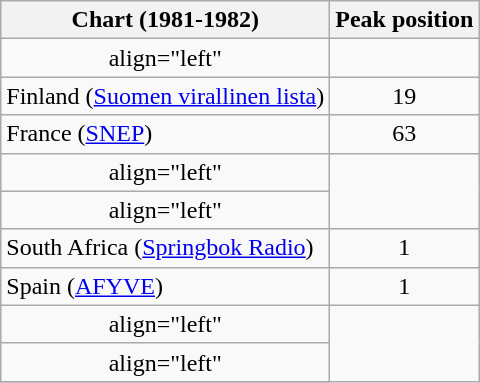<table class="wikitable sortable plainrowheaders" style="text-align:center">
<tr>
<th scope="col">Chart (1981-1982)</th>
<th scope="col">Peak position</th>
</tr>
<tr>
<td>align="left"</td>
</tr>
<tr>
<td align="left">Finland (<a href='#'>Suomen virallinen lista</a>)</td>
<td>19</td>
</tr>
<tr>
<td align="left">France (<a href='#'>SNEP</a>)</td>
<td>63</td>
</tr>
<tr>
<td>align="left"</td>
</tr>
<tr>
<td>align="left"</td>
</tr>
<tr>
<td align="left">South Africa (<a href='#'>Springbok Radio</a>)</td>
<td align="center">1</td>
</tr>
<tr>
<td align="left">Spain (<a href='#'>AFYVE</a>)</td>
<td>1</td>
</tr>
<tr>
<td>align="left"</td>
</tr>
<tr>
<td>align="left"</td>
</tr>
<tr>
</tr>
</table>
